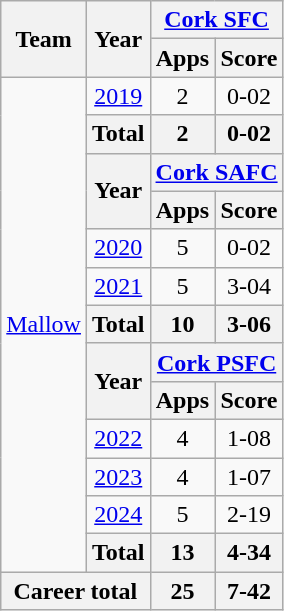<table class="wikitable" style="text-align:center">
<tr>
<th rowspan="2">Team</th>
<th rowspan="2">Year</th>
<th colspan="2"><a href='#'>Cork SFC</a></th>
</tr>
<tr>
<th>Apps</th>
<th>Score</th>
</tr>
<tr>
<td rowspan="13"><a href='#'>Mallow</a></td>
<td><a href='#'>2019</a></td>
<td>2</td>
<td>0-02</td>
</tr>
<tr>
<th>Total</th>
<th>2</th>
<th>0-02</th>
</tr>
<tr>
<th rowspan=2>Year</th>
<th colspan=2><a href='#'>Cork SAFC</a></th>
</tr>
<tr>
<th>Apps</th>
<th>Score</th>
</tr>
<tr>
<td><a href='#'>2020</a></td>
<td>5</td>
<td>0-02</td>
</tr>
<tr>
<td><a href='#'>2021</a></td>
<td>5</td>
<td>3-04</td>
</tr>
<tr>
<th>Total</th>
<th>10</th>
<th>3-06</th>
</tr>
<tr>
<th rowspan=2>Year</th>
<th colspan=2><a href='#'>Cork PSFC</a></th>
</tr>
<tr>
<th>Apps</th>
<th>Score</th>
</tr>
<tr>
<td><a href='#'>2022</a></td>
<td>4</td>
<td>1-08</td>
</tr>
<tr>
<td><a href='#'>2023</a></td>
<td>4</td>
<td>1-07</td>
</tr>
<tr>
<td><a href='#'>2024</a></td>
<td>5</td>
<td>2-19</td>
</tr>
<tr>
<th>Total</th>
<th>13</th>
<th>4-34</th>
</tr>
<tr>
<th colspan="2">Career total</th>
<th>25</th>
<th>7-42</th>
</tr>
</table>
